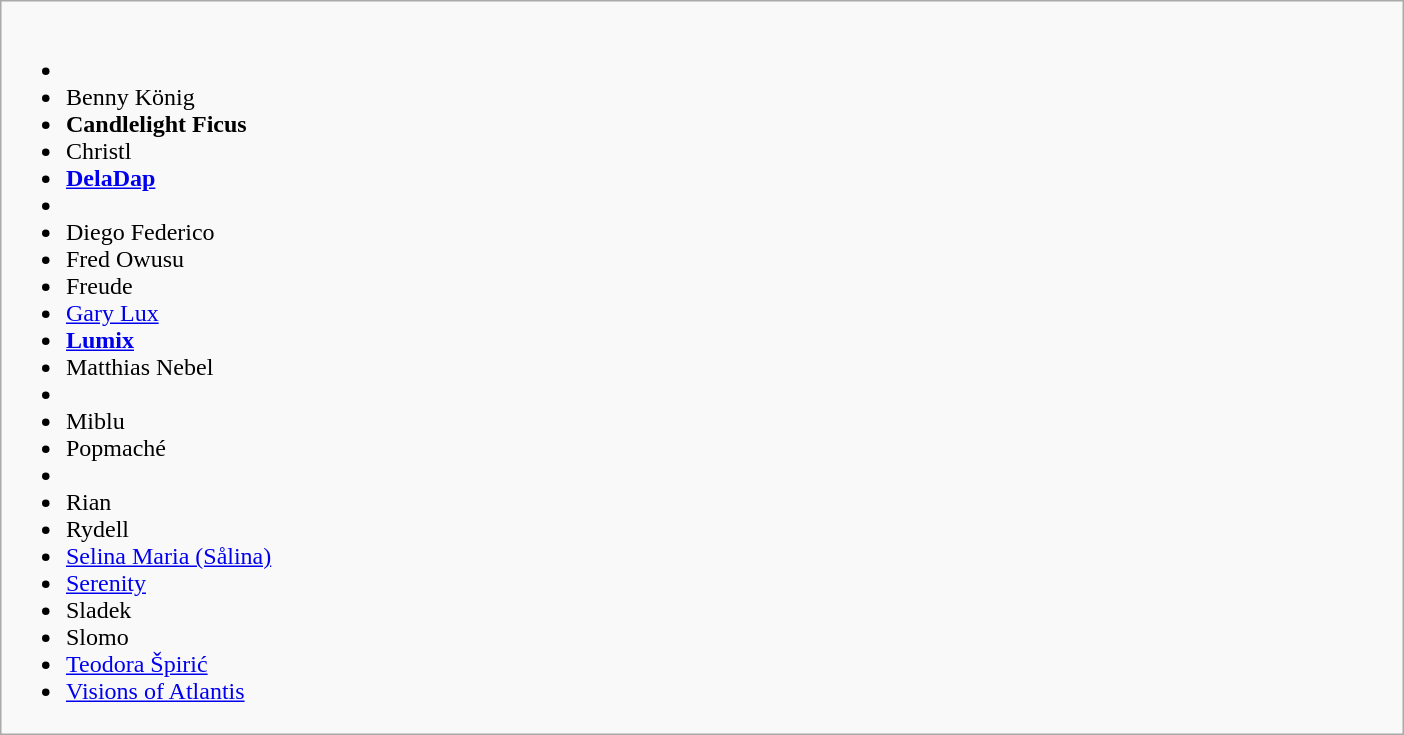<table class="wikitable" style="margin: 1em auto 1em auto">
<tr>
<td style="width:58em"><br><ul><li></li><li>Benny König</li><li><strong>Candlelight Ficus</strong></li><li>Christl</li><li><strong><a href='#'>DelaDap</a></strong></li><li></li><li>Diego Federico</li><li>Fred Owusu</li><li>Freude</li><li><a href='#'>Gary Lux</a></li><li><strong><a href='#'>Lumix</a></strong></li><li>Matthias Nebel</li><li></li><li>Miblu</li><li>Popmaché</li><li></li><li>Rian</li><li>Rydell</li><li><a href='#'>Selina Maria (Sålina)</a></li><li><a href='#'>Serenity</a></li><li>Sladek</li><li>Slomo</li><li><a href='#'>Teodora Špirić</a></li><li><a href='#'>Visions of Atlantis</a></li></ul></td>
</tr>
</table>
